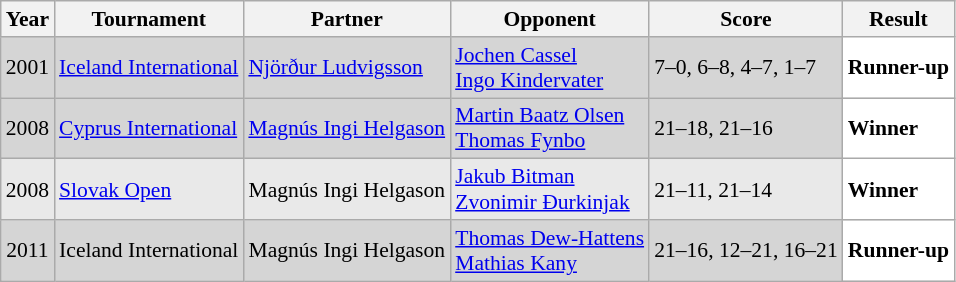<table class="sortable wikitable" style="font-size: 90%;">
<tr>
<th>Year</th>
<th>Tournament</th>
<th>Partner</th>
<th>Opponent</th>
<th>Score</th>
<th>Result</th>
</tr>
<tr style="background:#D5D5D5">
<td align="center">2001</td>
<td align="left"><a href='#'>Iceland International</a></td>
<td align="left"> <a href='#'>Njörður Ludvigsson</a></td>
<td align="left"> <a href='#'>Jochen Cassel</a><br> <a href='#'>Ingo Kindervater</a></td>
<td align="left">7–0, 6–8, 4–7, 1–7</td>
<td style="text-align:left; background:white"> <strong>Runner-up</strong></td>
</tr>
<tr style="background:#D5D5D5">
<td align="center">2008</td>
<td align="left"><a href='#'>Cyprus International</a></td>
<td align="left"> <a href='#'>Magnús Ingi Helgason</a></td>
<td align="left"> <a href='#'>Martin Baatz Olsen</a><br> <a href='#'>Thomas Fynbo</a></td>
<td align="left">21–18, 21–16</td>
<td style="text-align:left; background:white"> <strong>Winner</strong></td>
</tr>
<tr style="background:#E9E9E9">
<td align="center">2008</td>
<td align="left"><a href='#'>Slovak Open</a></td>
<td align="left"> Magnús Ingi Helgason</td>
<td align="left"> <a href='#'>Jakub Bitman</a><br> <a href='#'>Zvonimir Đurkinjak</a></td>
<td align="left">21–11, 21–14</td>
<td style="text-align:left; background:white"> <strong>Winner</strong></td>
</tr>
<tr style="background:#D5D5D5">
<td align="center">2011</td>
<td align="left">Iceland International</td>
<td align="left"> Magnús Ingi Helgason</td>
<td align="left"> <a href='#'>Thomas Dew-Hattens</a><br> <a href='#'>Mathias Kany</a></td>
<td align="left">21–16, 12–21, 16–21</td>
<td style="text-align:left; background:white"> <strong>Runner-up</strong></td>
</tr>
</table>
